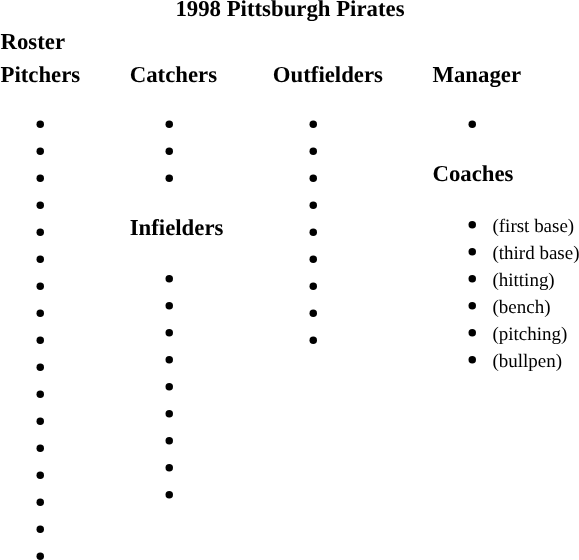<table class="toccolours" style="font-size: 95%;">
<tr>
<th colspan="10">1998 Pittsburgh Pirates</th>
</tr>
<tr>
<td colspan="10"><strong>Roster</strong></td>
</tr>
<tr>
<td valign="top"><strong>Pitchers</strong><br><ul><li></li><li></li><li></li><li></li><li></li><li></li><li></li><li></li><li></li><li></li><li></li><li></li><li></li><li></li><li></li><li></li><li></li></ul></td>
<td width="25px"></td>
<td valign="top"><strong>Catchers</strong><br><ul><li></li><li></li><li></li></ul><strong>Infielders</strong><ul><li></li><li></li><li></li><li></li><li></li><li></li><li></li><li></li><li></li></ul></td>
<td width="25px"></td>
<td valign="top"><strong>Outfielders</strong><br><ul><li></li><li></li><li></li><li></li><li></li><li></li><li></li><li></li><li></li></ul></td>
<td width="25px"></td>
<td valign="top"><strong>Manager</strong><br><ul><li></li></ul><strong>Coaches</strong><ul><li> <small>(first base)</small></li><li> <small>(third base)</small></li><li> <small>(hitting)</small></li><li> <small>(bench)</small></li><li> <small>(pitching)</small></li><li> <small>(bullpen)</small></li></ul></td>
</tr>
</table>
